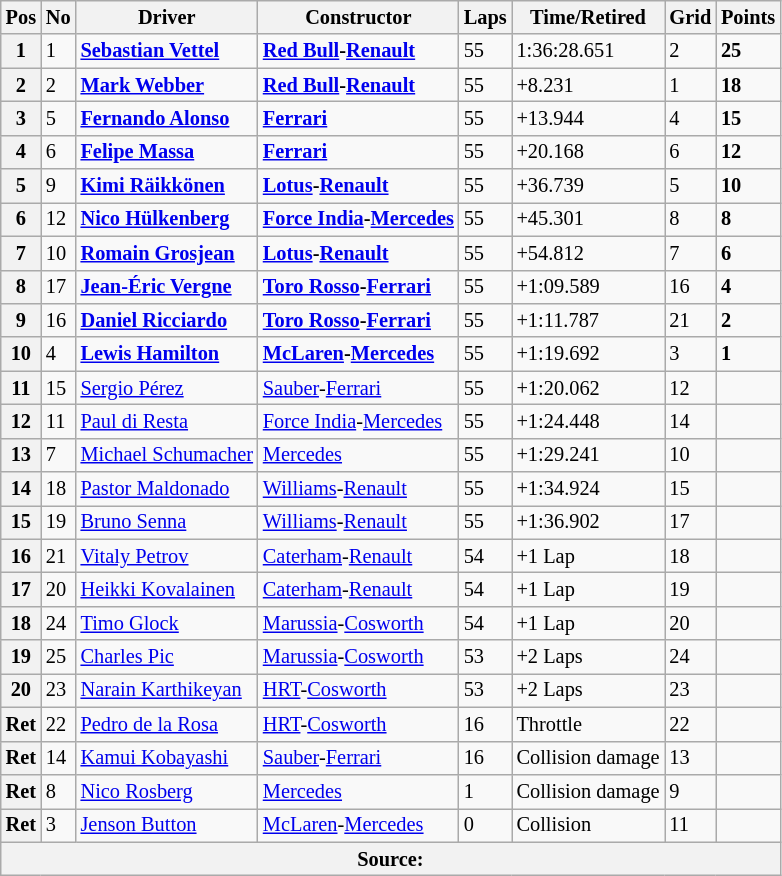<table class="wikitable" style="font-size: 85%">
<tr>
<th>Pos</th>
<th>No</th>
<th>Driver</th>
<th>Constructor</th>
<th>Laps</th>
<th>Time/Retired</th>
<th>Grid</th>
<th>Points</th>
</tr>
<tr>
<th>1</th>
<td>1</td>
<td><strong> <a href='#'>Sebastian Vettel</a></strong></td>
<td><strong><a href='#'>Red Bull</a>-<a href='#'>Renault</a></strong></td>
<td>55</td>
<td>1:36:28.651</td>
<td>2</td>
<td><strong>25</strong></td>
</tr>
<tr>
<th>2</th>
<td>2</td>
<td><strong> <a href='#'>Mark Webber</a></strong></td>
<td><strong><a href='#'>Red Bull</a>-<a href='#'>Renault</a></strong></td>
<td>55</td>
<td>+8.231</td>
<td>1</td>
<td><strong>18</strong></td>
</tr>
<tr>
<th>3</th>
<td>5</td>
<td><strong> <a href='#'>Fernando Alonso</a></strong></td>
<td><strong><a href='#'>Ferrari</a></strong></td>
<td>55</td>
<td>+13.944</td>
<td>4</td>
<td><strong>15</strong></td>
</tr>
<tr>
<th>4</th>
<td>6</td>
<td><strong> <a href='#'>Felipe Massa</a></strong></td>
<td><strong><a href='#'>Ferrari</a></strong></td>
<td>55</td>
<td>+20.168</td>
<td>6</td>
<td><strong>12</strong></td>
</tr>
<tr>
<th>5</th>
<td>9</td>
<td><strong> <a href='#'>Kimi Räikkönen</a></strong></td>
<td><strong><a href='#'>Lotus</a>-<a href='#'>Renault</a></strong></td>
<td>55</td>
<td>+36.739</td>
<td>5</td>
<td><strong>10</strong></td>
</tr>
<tr>
<th>6</th>
<td>12</td>
<td><strong> <a href='#'>Nico Hülkenberg</a></strong></td>
<td><strong><a href='#'>Force India</a>-<a href='#'>Mercedes</a></strong></td>
<td>55</td>
<td>+45.301</td>
<td>8</td>
<td><strong>8</strong></td>
</tr>
<tr>
<th>7</th>
<td>10</td>
<td><strong> <a href='#'>Romain Grosjean</a></strong></td>
<td><strong><a href='#'>Lotus</a>-<a href='#'>Renault</a></strong></td>
<td>55</td>
<td>+54.812</td>
<td>7</td>
<td><strong>6</strong></td>
</tr>
<tr>
<th>8</th>
<td>17</td>
<td><strong> <a href='#'>Jean-Éric Vergne</a></strong></td>
<td><strong><a href='#'>Toro Rosso</a>-<a href='#'>Ferrari</a></strong></td>
<td>55</td>
<td>+1:09.589</td>
<td>16</td>
<td><strong>4</strong></td>
</tr>
<tr>
<th>9</th>
<td>16</td>
<td><strong> <a href='#'>Daniel Ricciardo</a></strong></td>
<td><strong><a href='#'>Toro Rosso</a>-<a href='#'>Ferrari</a></strong></td>
<td>55</td>
<td>+1:11.787</td>
<td>21</td>
<td><strong>2</strong></td>
</tr>
<tr>
<th>10</th>
<td>4</td>
<td><strong> <a href='#'>Lewis Hamilton</a></strong></td>
<td><strong><a href='#'>McLaren</a>-<a href='#'>Mercedes</a></strong></td>
<td>55</td>
<td>+1:19.692</td>
<td>3</td>
<td><strong>1</strong></td>
</tr>
<tr>
<th>11</th>
<td>15</td>
<td> <a href='#'>Sergio Pérez</a></td>
<td><a href='#'>Sauber</a>-<a href='#'>Ferrari</a></td>
<td>55</td>
<td>+1:20.062</td>
<td>12</td>
<td></td>
</tr>
<tr>
<th>12</th>
<td>11</td>
<td> <a href='#'>Paul di Resta</a></td>
<td><a href='#'>Force India</a>-<a href='#'>Mercedes</a></td>
<td>55</td>
<td>+1:24.448</td>
<td>14</td>
<td></td>
</tr>
<tr>
<th>13</th>
<td>7</td>
<td> <a href='#'>Michael Schumacher</a></td>
<td><a href='#'>Mercedes</a></td>
<td>55</td>
<td>+1:29.241</td>
<td>10</td>
<td></td>
</tr>
<tr>
<th>14</th>
<td>18</td>
<td> <a href='#'>Pastor Maldonado</a></td>
<td><a href='#'>Williams</a>-<a href='#'>Renault</a></td>
<td>55</td>
<td>+1:34.924</td>
<td>15</td>
<td></td>
</tr>
<tr>
<th>15</th>
<td>19</td>
<td> <a href='#'>Bruno Senna</a></td>
<td><a href='#'>Williams</a>-<a href='#'>Renault</a></td>
<td>55</td>
<td>+1:36.902</td>
<td>17</td>
<td></td>
</tr>
<tr>
<th>16</th>
<td>21</td>
<td> <a href='#'>Vitaly Petrov</a></td>
<td><a href='#'>Caterham</a>-<a href='#'>Renault</a></td>
<td>54</td>
<td>+1 Lap</td>
<td>18</td>
<td></td>
</tr>
<tr>
<th>17</th>
<td>20</td>
<td> <a href='#'>Heikki Kovalainen</a></td>
<td><a href='#'>Caterham</a>-<a href='#'>Renault</a></td>
<td>54</td>
<td>+1 Lap</td>
<td>19</td>
<td></td>
</tr>
<tr>
<th>18</th>
<td>24</td>
<td> <a href='#'>Timo Glock</a></td>
<td><a href='#'>Marussia</a>-<a href='#'>Cosworth</a></td>
<td>54</td>
<td>+1 Lap</td>
<td>20</td>
<td></td>
</tr>
<tr>
<th>19</th>
<td>25</td>
<td> <a href='#'>Charles Pic</a></td>
<td><a href='#'>Marussia</a>-<a href='#'>Cosworth</a></td>
<td>53</td>
<td>+2 Laps</td>
<td>24</td>
<td></td>
</tr>
<tr>
<th>20</th>
<td>23</td>
<td> <a href='#'>Narain Karthikeyan</a></td>
<td><a href='#'>HRT</a>-<a href='#'>Cosworth</a></td>
<td>53</td>
<td>+2 Laps</td>
<td>23</td>
<td></td>
</tr>
<tr>
<th>Ret</th>
<td>22</td>
<td> <a href='#'>Pedro de la Rosa</a></td>
<td><a href='#'>HRT</a>-<a href='#'>Cosworth</a></td>
<td>16</td>
<td>Throttle</td>
<td>22</td>
<td></td>
</tr>
<tr>
<th>Ret</th>
<td>14</td>
<td> <a href='#'>Kamui Kobayashi</a></td>
<td><a href='#'>Sauber</a>-<a href='#'>Ferrari</a></td>
<td>16</td>
<td>Collision damage</td>
<td>13</td>
<td></td>
</tr>
<tr>
<th>Ret</th>
<td>8</td>
<td> <a href='#'>Nico Rosberg</a></td>
<td><a href='#'>Mercedes</a></td>
<td>1</td>
<td>Collision damage</td>
<td>9</td>
<td></td>
</tr>
<tr>
<th>Ret</th>
<td>3</td>
<td> <a href='#'>Jenson Button</a></td>
<td><a href='#'>McLaren</a>-<a href='#'>Mercedes</a></td>
<td>0</td>
<td>Collision</td>
<td>11</td>
<td></td>
</tr>
<tr>
<th colspan=8>Source:</th>
</tr>
</table>
